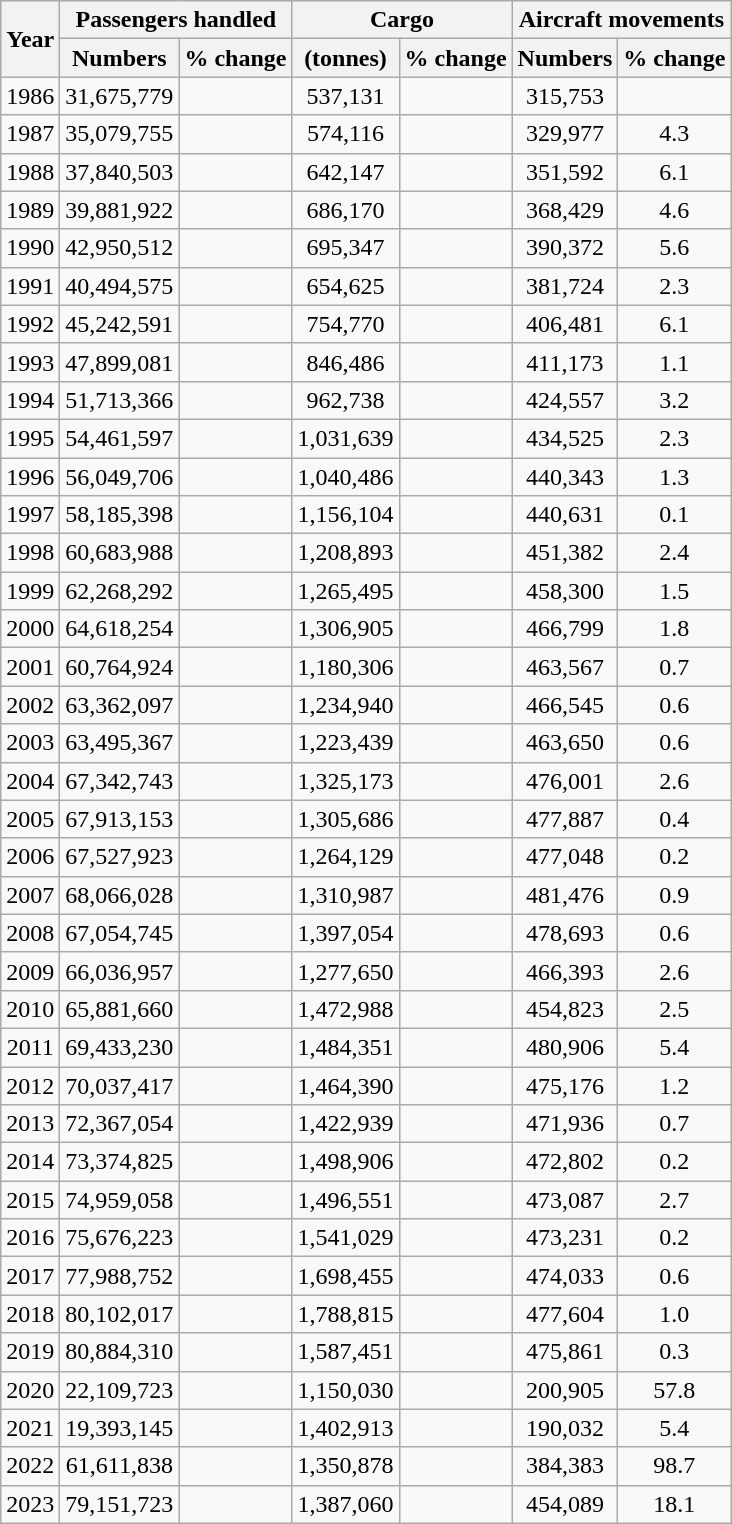<table class="wikitable sortable sticky-header-multi" style="padding:0.5em; text-align:center">
<tr>
<th rowspan=2>Year</th>
<th colspan=2>Passengers handled</th>
<th colspan=2>Cargo</th>
<th colspan=2>Aircraft movements</th>
</tr>
<tr>
<th>Numbers</th>
<th>% change</th>
<th>(tonnes)</th>
<th>% change</th>
<th>Numbers</th>
<th>% change</th>
</tr>
<tr>
<td>1986</td>
<td>31,675,779</td>
<td></td>
<td>537,131</td>
<td></td>
<td>315,753</td>
<td></td>
</tr>
<tr>
<td>1987</td>
<td>35,079,755</td>
<td></td>
<td>574,116</td>
<td></td>
<td>329,977</td>
<td> 4.3</td>
</tr>
<tr>
<td>1988</td>
<td>37,840,503</td>
<td></td>
<td>642,147</td>
<td></td>
<td>351,592</td>
<td> 6.1</td>
</tr>
<tr>
<td>1989</td>
<td>39,881,922</td>
<td></td>
<td>686,170</td>
<td></td>
<td>368,429</td>
<td> 4.6</td>
</tr>
<tr>
<td>1990</td>
<td>42,950,512</td>
<td></td>
<td>695,347</td>
<td></td>
<td>390,372</td>
<td> 5.6</td>
</tr>
<tr>
<td>1991</td>
<td>40,494,575</td>
<td></td>
<td>654,625</td>
<td></td>
<td>381,724</td>
<td> 2.3</td>
</tr>
<tr>
<td>1992</td>
<td>45,242,591</td>
<td></td>
<td>754,770</td>
<td></td>
<td>406,481</td>
<td> 6.1</td>
</tr>
<tr>
<td>1993</td>
<td>47,899,081</td>
<td></td>
<td>846,486</td>
<td></td>
<td>411,173</td>
<td> 1.1</td>
</tr>
<tr>
<td>1994</td>
<td>51,713,366</td>
<td></td>
<td>962,738</td>
<td></td>
<td>424,557</td>
<td> 3.2</td>
</tr>
<tr>
<td>1995</td>
<td>54,461,597</td>
<td></td>
<td>1,031,639</td>
<td></td>
<td>434,525</td>
<td> 2.3</td>
</tr>
<tr>
<td>1996</td>
<td>56,049,706</td>
<td></td>
<td>1,040,486</td>
<td></td>
<td>440,343</td>
<td> 1.3</td>
</tr>
<tr>
<td>1997</td>
<td>58,185,398</td>
<td></td>
<td>1,156,104</td>
<td></td>
<td>440,631</td>
<td> 0.1</td>
</tr>
<tr>
<td>1998</td>
<td>60,683,988</td>
<td></td>
<td>1,208,893</td>
<td></td>
<td>451,382</td>
<td> 2.4</td>
</tr>
<tr>
<td>1999</td>
<td>62,268,292</td>
<td></td>
<td>1,265,495</td>
<td></td>
<td>458,300</td>
<td> 1.5</td>
</tr>
<tr>
<td>2000</td>
<td>64,618,254</td>
<td></td>
<td>1,306,905</td>
<td></td>
<td>466,799</td>
<td> 1.8</td>
</tr>
<tr>
<td>2001</td>
<td>60,764,924</td>
<td></td>
<td>1,180,306</td>
<td></td>
<td>463,567</td>
<td> 0.7</td>
</tr>
<tr>
<td>2002</td>
<td>63,362,097</td>
<td></td>
<td>1,234,940</td>
<td></td>
<td>466,545</td>
<td> 0.6</td>
</tr>
<tr>
<td>2003</td>
<td>63,495,367</td>
<td></td>
<td>1,223,439</td>
<td></td>
<td>463,650</td>
<td> 0.6</td>
</tr>
<tr>
<td>2004</td>
<td>67,342,743</td>
<td></td>
<td>1,325,173</td>
<td></td>
<td>476,001</td>
<td> 2.6</td>
</tr>
<tr>
<td>2005</td>
<td>67,913,153</td>
<td></td>
<td>1,305,686</td>
<td></td>
<td>477,887</td>
<td> 0.4</td>
</tr>
<tr>
<td>2006</td>
<td>67,527,923</td>
<td></td>
<td>1,264,129</td>
<td></td>
<td>477,048</td>
<td> 0.2</td>
</tr>
<tr>
<td>2007</td>
<td>68,066,028</td>
<td></td>
<td>1,310,987</td>
<td></td>
<td>481,476</td>
<td> 0.9</td>
</tr>
<tr>
<td>2008</td>
<td>67,054,745</td>
<td></td>
<td>1,397,054</td>
<td></td>
<td>478,693</td>
<td> 0.6</td>
</tr>
<tr>
<td>2009</td>
<td>66,036,957</td>
<td></td>
<td>1,277,650</td>
<td></td>
<td>466,393</td>
<td> 2.6</td>
</tr>
<tr>
<td>2010</td>
<td>65,881,660</td>
<td> </td>
<td>1,472,988</td>
<td></td>
<td>454,823</td>
<td> 2.5</td>
</tr>
<tr>
<td>2011</td>
<td>69,433,230</td>
<td> </td>
<td>1,484,351</td>
<td></td>
<td>480,906</td>
<td> 5.4</td>
</tr>
<tr>
<td>2012</td>
<td>70,037,417</td>
<td> </td>
<td>1,464,390</td>
<td></td>
<td>475,176</td>
<td> 1.2</td>
</tr>
<tr>
<td>2013</td>
<td>72,367,054</td>
<td> </td>
<td>1,422,939</td>
<td></td>
<td>471,936</td>
<td> 0.7</td>
</tr>
<tr>
<td>2014</td>
<td>73,374,825</td>
<td> </td>
<td>1,498,906</td>
<td></td>
<td>472,802</td>
<td> 0.2</td>
</tr>
<tr>
<td>2015</td>
<td>74,959,058</td>
<td> </td>
<td>1,496,551</td>
<td></td>
<td>473,087</td>
<td> 2.7</td>
</tr>
<tr>
<td>2016</td>
<td>75,676,223</td>
<td> </td>
<td>1,541,029</td>
<td></td>
<td>473,231</td>
<td> 0.2</td>
</tr>
<tr>
<td>2017</td>
<td>77,988,752</td>
<td> </td>
<td>1,698,455</td>
<td></td>
<td>474,033</td>
<td> 0.6</td>
</tr>
<tr>
<td>2018</td>
<td>80,102,017</td>
<td> </td>
<td>1,788,815</td>
<td></td>
<td>477,604</td>
<td> 1.0</td>
</tr>
<tr>
<td>2019</td>
<td>80,884,310</td>
<td> </td>
<td>1,587,451</td>
<td></td>
<td>475,861</td>
<td> 0.3</td>
</tr>
<tr>
<td>2020</td>
<td>22,109,723</td>
<td> </td>
<td>1,150,030</td>
<td></td>
<td>200,905</td>
<td>57.8</td>
</tr>
<tr>
<td>2021</td>
<td>19,393,145</td>
<td> </td>
<td>1,402,913</td>
<td></td>
<td>190,032</td>
<td>5.4</td>
</tr>
<tr>
<td>2022</td>
<td>61,611,838</td>
<td> </td>
<td>1,350,878</td>
<td></td>
<td>384,383</td>
<td>98.7</td>
</tr>
<tr>
<td>2023</td>
<td>79,151,723</td>
<td> </td>
<td>1,387,060</td>
<td></td>
<td>454,089</td>
<td>18.1</td>
</tr>
</table>
